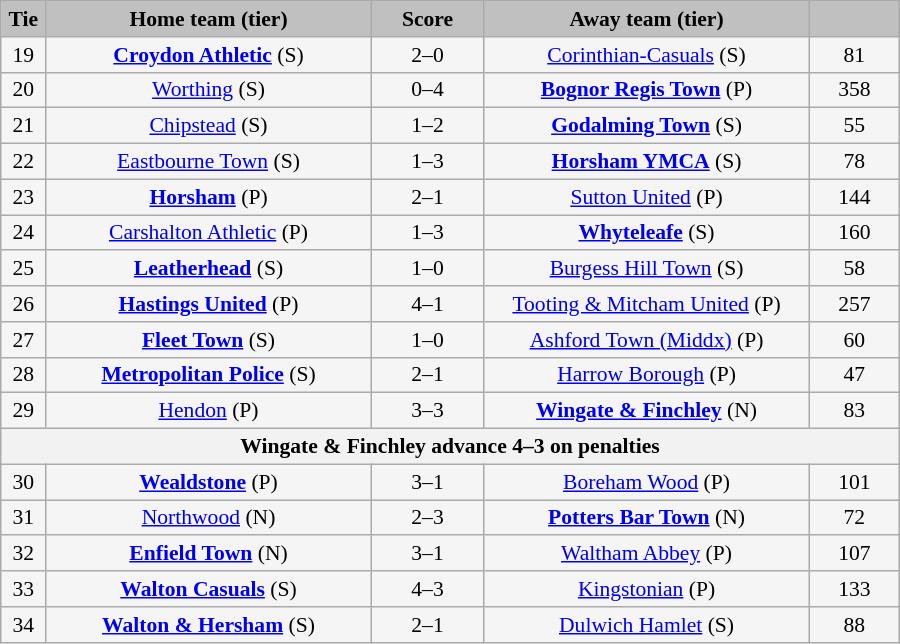<table class="wikitable" style="width: 600px; background:WhiteSmoke; text-align:center; font-size:90%">
<tr>
<td scope="col" style="width:  5.00%; background:silver;"><strong>Tie</strong></td>
<td scope="col" style="width: 36.25%; background:silver;"><strong>Home team (tier)</strong></td>
<td scope="col" style="width: 12.50%; background:silver;"><strong>Score</strong></td>
<td scope="col" style="width: 36.25%; background:silver;"><strong>Away team (tier)</strong></td>
<td scope="col" style="width: 10.00%; background:silver;"><strong></strong></td>
</tr>
<tr>
<td>19</td>
<td><strong><a href='#'>Croydon Athletic</a></strong> (S)</td>
<td>2–0</td>
<td><a href='#'>Corinthian-Casuals</a> (S)</td>
<td>81</td>
</tr>
<tr>
<td>20</td>
<td><a href='#'>Worthing</a> (S)</td>
<td>0–4</td>
<td><strong><a href='#'>Bognor Regis Town</a></strong> (P)</td>
<td>358</td>
</tr>
<tr>
<td>21</td>
<td><a href='#'>Chipstead</a> (S)</td>
<td>1–2</td>
<td><strong><a href='#'>Godalming Town</a></strong> (S)</td>
<td>55</td>
</tr>
<tr>
<td>22</td>
<td><a href='#'>Eastbourne Town</a> (S)</td>
<td>1–3</td>
<td><strong><a href='#'>Horsham YMCA</a></strong> (S)</td>
<td>78</td>
</tr>
<tr>
<td>23</td>
<td><strong><a href='#'>Horsham</a></strong> (P)</td>
<td>2–1</td>
<td><a href='#'>Sutton United</a> (P)</td>
<td>144</td>
</tr>
<tr>
<td>24</td>
<td><a href='#'>Carshalton Athletic</a> (P)</td>
<td>1–3</td>
<td><strong><a href='#'>Whyteleafe</a></strong> (S)</td>
<td>160</td>
</tr>
<tr>
<td>25</td>
<td><strong><a href='#'>Leatherhead</a></strong> (S)</td>
<td>1–0 </td>
<td><a href='#'>Burgess Hill Town</a> (S)</td>
<td>58</td>
</tr>
<tr>
<td>26</td>
<td><strong><a href='#'>Hastings United</a></strong> (P)</td>
<td>4–1</td>
<td><a href='#'>Tooting & Mitcham United</a> (P)</td>
<td>257</td>
</tr>
<tr>
<td>27</td>
<td><strong><a href='#'>Fleet Town</a></strong> (S)</td>
<td>1–0</td>
<td><a href='#'>Ashford Town (Middx)</a> (P)</td>
<td>60</td>
</tr>
<tr>
<td>28</td>
<td><strong><a href='#'>Metropolitan Police</a></strong> (S)</td>
<td>2–1 </td>
<td><a href='#'>Harrow Borough</a> (P)</td>
<td>47</td>
</tr>
<tr>
<td>29</td>
<td><a href='#'>Hendon</a> (P)</td>
<td>3–3</td>
<td><strong><a href='#'>Wingate & Finchley</a></strong> (N)</td>
<td>83</td>
</tr>
<tr>
<th colspan="5">Wingate & Finchley advance 4–3 on penalties</th>
</tr>
<tr>
<td>30</td>
<td><strong><a href='#'>Wealdstone</a></strong> (P)</td>
<td>3–1</td>
<td><a href='#'>Boreham Wood</a> (P)</td>
<td>101</td>
</tr>
<tr>
<td>31</td>
<td><a href='#'>Northwood</a> (N)</td>
<td>2–3</td>
<td><strong><a href='#'>Potters Bar Town</a></strong> (N)</td>
<td>72</td>
</tr>
<tr>
<td>32</td>
<td><strong><a href='#'>Enfield Town</a></strong> (N)</td>
<td>3–1</td>
<td><a href='#'>Waltham Abbey</a> (P)</td>
<td>107</td>
</tr>
<tr>
<td>33</td>
<td><strong><a href='#'>Walton Casuals</a></strong> (S)</td>
<td>4–3</td>
<td><a href='#'>Kingstonian</a> (P)</td>
<td>133</td>
</tr>
<tr>
<td>34</td>
<td><strong><a href='#'>Walton & Hersham</a></strong> (S)</td>
<td>2–1</td>
<td><a href='#'>Dulwich Hamlet</a> (S)</td>
<td>88</td>
</tr>
</table>
